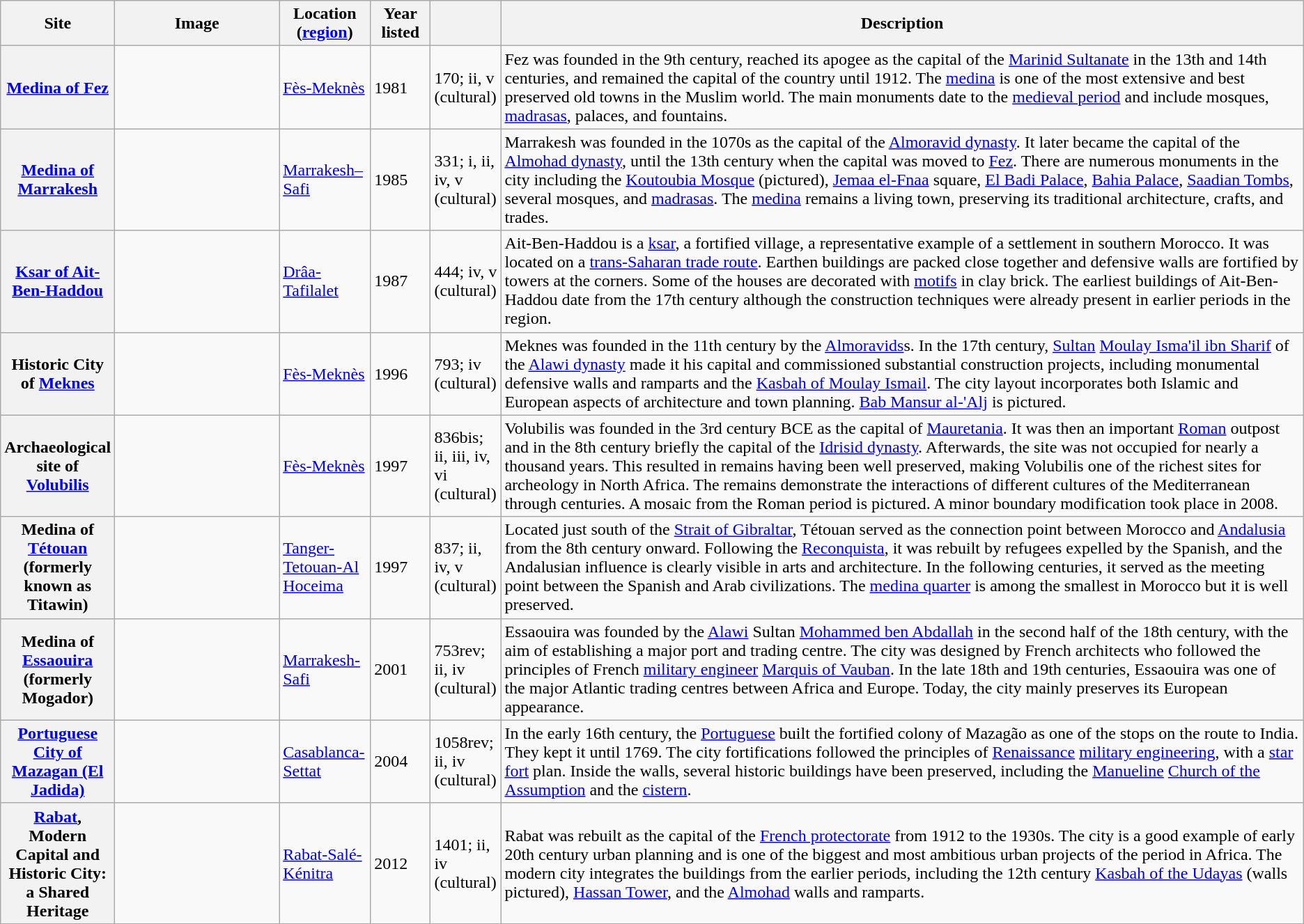<table class="wikitable sortable plainrowheaders">
<tr>
<th style="width:100px;" scope="col">Site</th>
<th class="unsortable"  style="width:150px;" scope="col">Image</th>
<th style="width:80px;" scope="col">Location (<a href='#'>region</a>)</th>
<th style="width:50px;" scope="col">Year listed</th>
<th style="width:60px;" scope="col" data-sort-type="number"></th>
<th scope="col" class="unsortable">Description</th>
</tr>
<tr>
<th scope="row"><a href='#'>Medina of Fez</a></th>
<td></td>
<td><a href='#'>Fès-Meknès</a></td>
<td>1981</td>
<td>170; ii, v (cultural)</td>
<td>Fez was founded in the 9th century, reached its apogee as the capital of the <a href='#'>Marinid Sultanate</a> in the 13th and 14th centuries, and remained the capital of the country until 1912. The <a href='#'>medina</a> is one of the most extensive and best preserved old towns in the Muslim world. The main monuments date to the <a href='#'>medieval period</a> and include mosques, <a href='#'>madrasas</a>, palaces, and fountains.</td>
</tr>
<tr>
<th scope="row"><a href='#'>Medina of Marrakesh</a></th>
<td></td>
<td><a href='#'>Marrakesh–Safi</a></td>
<td>1985</td>
<td>331; i, ii, iv, v (cultural)</td>
<td>Marrakesh was founded in the 1070s as the capital of the <a href='#'>Almoravid dynasty</a>. It later became the capital of the <a href='#'>Almohad dynasty</a>, until the 13th century when the capital was moved to <a href='#'>Fez</a>. There are numerous monuments in the city including the <a href='#'>Koutoubia Mosque</a> (pictured), <a href='#'>Jemaa el-Fnaa</a> square, <a href='#'>El Badi Palace</a>, <a href='#'>Bahia Palace</a>, <a href='#'>Saadian Tombs</a>, several mosques, and <a href='#'>madrasas</a>. The <a href='#'>medina</a> remains a living town, preserving its traditional architecture, crafts, and trades.</td>
</tr>
<tr>
<th scope="row"><a href='#'>Ksar of Ait-Ben-Haddou</a></th>
<td></td>
<td><a href='#'>Drâa-Tafilalet</a></td>
<td>1987</td>
<td>444; iv, v (cultural)</td>
<td>Ait-Ben-Haddou is a <a href='#'>ksar</a>, a fortified village, a representative example of a settlement in southern Morocco. It was located on a <a href='#'>trans-Saharan trade route</a>. Earthen buildings are packed close together and defensive walls are fortified by towers at the corners. Some of the houses are decorated with <a href='#'>motifs</a> in clay brick. The earliest buildings of Ait-Ben-Haddou date from the 17th century although the construction techniques were already present in earlier periods in the region.</td>
</tr>
<tr>
<th scope="row">Historic City of <a href='#'>Meknes</a></th>
<td></td>
<td><a href='#'>Fès-Meknès</a></td>
<td>1996</td>
<td>793; iv (cultural)</td>
<td>Meknes was founded in the 11th century by the <a href='#'>Almoravids</a>s. In the 17th century, <a href='#'>Sultan</a> <a href='#'>Moulay Isma'il ibn Sharif</a> of the <a href='#'>Alawi dynasty</a> made it his capital and commissioned substantial construction projects, including monumental defensive walls and ramparts and the <a href='#'>Kasbah of Moulay Ismail</a>. The city layout incorporates both Islamic and European aspects of architecture and town planning. <a href='#'>Bab Mansur al-'Alj</a> is pictured.</td>
</tr>
<tr>
<th scope="row">Archaeological site of <a href='#'>Volubilis</a></th>
<td></td>
<td><a href='#'>Fès-Meknès</a></td>
<td>1997</td>
<td>836bis; ii, iii, iv, vi (cultural)</td>
<td>Volubilis was founded in the 3rd century BCE as the capital of <a href='#'>Mauretania</a>. It was then an important <a href='#'>Roman</a> outpost and in the 8th century briefly the capital of the <a href='#'>Idrisid dynasty</a>. Afterwards, the site was not occupied for nearly a thousand years. This resulted in remains having been well preserved, making Volubilis one of the richest sites for archeology in North Africa. The remains demonstrate the interactions of different cultures of the Mediterranean through centuries. A mosaic from the Roman period is pictured. A minor boundary modification took place in 2008.</td>
</tr>
<tr>
<th scope="row">Medina of <a href='#'>Tétouan</a> (formerly known as Titawin)</th>
<td></td>
<td><a href='#'>Tanger-Tetouan-Al Hoceima</a></td>
<td>1997</td>
<td>837; ii, iv, v (cultural)</td>
<td>Located just south of the <a href='#'>Strait of Gibraltar</a>, Tétouan served as the connection point between Morocco and <a href='#'>Andalusia</a> from the 8th century onward. Following the <a href='#'>Reconquista</a>, it was rebuilt by refugees expelled by the Spanish, and the Andalusian influence is clearly visible in arts and architecture. In the following centuries, it served as the meeting point between the Spanish and Arab civilizations. The <a href='#'>medina quarter</a> is among the smallest in Morocco but it is well preserved.</td>
</tr>
<tr>
<th scope="row">Medina of <a href='#'>Essaouira</a> (formerly Mogador)</th>
<td></td>
<td><a href='#'>Marrakesh-Safi</a></td>
<td>2001</td>
<td>753rev; ii, iv (cultural)</td>
<td>Essaouira was founded by the <a href='#'>Alawi</a> Sultan <a href='#'>Mohammed ben Abdallah</a> in the second half of the 18th century, with the aim of establishing a major port and trading centre. The city was designed by French architects who followed the principles of French <a href='#'>military engineer</a> <a href='#'>Marquis of Vauban</a>. In the late 18th and 19th centuries, Essaouira was one of the major Atlantic trading centres between Africa and Europe. Today, the city mainly preserves its European appearance.</td>
</tr>
<tr>
<th scope="row"><a href='#'>Portuguese City of Mazagan (El Jadida)</a></th>
<td></td>
<td><a href='#'>Casablanca-Settat</a></td>
<td>2004</td>
<td>1058rev; ii, iv (cultural)</td>
<td>In the early 16th century, the <a href='#'>Portuguese</a> built the fortified colony of Mazagão as one of the stops on the route to India. They kept it until 1769. The city fortifications followed the principles of <a href='#'>Renaissance</a> <a href='#'>military engineering</a>, with a <a href='#'>star fort</a> plan. Inside the walls, several historic buildings have been preserved, including the <a href='#'>Manueline</a> <a href='#'>Church of the Assumption</a> and the <a href='#'>cistern</a>.</td>
</tr>
<tr>
<th scope="row"><a href='#'>Rabat</a>, Modern Capital and Historic City: a Shared Heritage</th>
<td></td>
<td><a href='#'>Rabat-Salé-Kénitra</a></td>
<td>2012</td>
<td>1401; ii, iv (cultural)</td>
<td>Rabat was rebuilt as the capital of the <a href='#'>French protectorate</a> from 1912 to the 1930s. The city is a good example of early 20th century urban planning and is one of the biggest and most ambitious urban projects of the period in Africa. The modern city integrates the buildings from the earlier periods, including the 12th century <a href='#'>Kasbah of the Udayas</a> (walls pictured), <a href='#'>Hassan Tower</a>, and the <a href='#'>Almohad</a> walls and ramparts.</td>
</tr>
</table>
